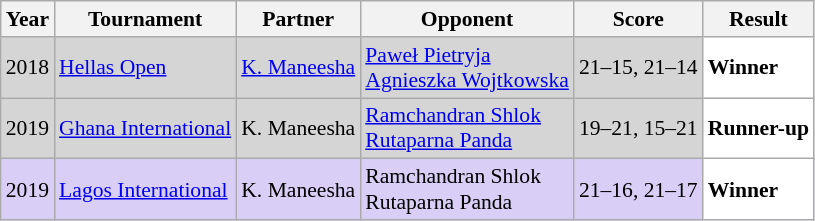<table class="sortable wikitable" style="font-size: 90%;">
<tr>
<th>Year</th>
<th>Tournament</th>
<th>Partner</th>
<th>Opponent</th>
<th>Score</th>
<th>Result</th>
</tr>
<tr style="background:#D5D5D5">
<td align="center">2018</td>
<td align="left"><a href='#'>Hellas Open</a></td>
<td align="left"> <a href='#'>K. Maneesha</a></td>
<td align="left"> <a href='#'>Paweł Pietryja</a><br> <a href='#'>Agnieszka Wojtkowska</a></td>
<td align="left">21–15, 21–14</td>
<td style="text-align:left; background:white"> <strong>Winner</strong></td>
</tr>
<tr style="background:#D5D5D5">
<td align="center">2019</td>
<td align="left"><a href='#'>Ghana International</a></td>
<td align="left"> K. Maneesha</td>
<td align="left"> <a href='#'>Ramchandran Shlok</a><br> <a href='#'>Rutaparna Panda</a></td>
<td align="left">19–21, 15–21</td>
<td style="text-align:left; background:white"> <strong>Runner-up</strong></td>
</tr>
<tr style="background:#D8CEF6">
<td align="center">2019</td>
<td align="left"><a href='#'>Lagos International</a></td>
<td align="left"> K. Maneesha</td>
<td align="left"> Ramchandran Shlok<br> Rutaparna Panda</td>
<td align="left">21–16, 21–17</td>
<td style="text-align:left; background:white"> <strong>Winner</strong></td>
</tr>
</table>
